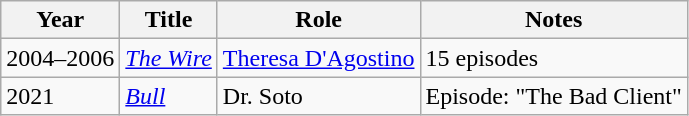<table class="wikitable sortable">
<tr>
<th>Year</th>
<th>Title</th>
<th>Role</th>
<th>Notes</th>
</tr>
<tr>
<td>2004–2006</td>
<td><em><a href='#'>The Wire</a></em></td>
<td><a href='#'>Theresa D'Agostino</a></td>
<td>15 episodes</td>
</tr>
<tr>
<td>2021</td>
<td><a href='#'><em>Bull</em></a></td>
<td>Dr. Soto</td>
<td>Episode: "The Bad Client"</td>
</tr>
</table>
